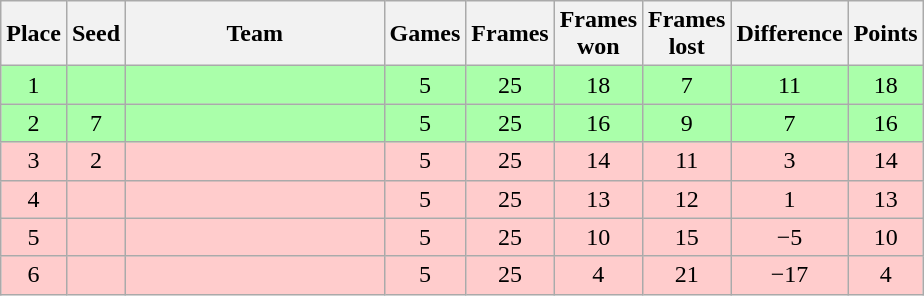<table class="wikitable" style="text-align: center;">
<tr>
<th width=20>Place</th>
<th width=20>Seed</th>
<th width=165>Team</th>
<th width=20>Games</th>
<th width=20>Frames</th>
<th width=20>Frames won</th>
<th width=20>Frames lost</th>
<th width=20>Difference</th>
<th width=20>Points</th>
</tr>
<tr style="background:#aaffaa;">
<td>1</td>
<td></td>
<td style="text-align:left;"><strong></strong></td>
<td>5</td>
<td>25</td>
<td>18</td>
<td>7</td>
<td>11</td>
<td>18</td>
</tr>
<tr style="background:#aaffaa;">
<td>2</td>
<td>7</td>
<td style="text-align:left;"><strong></strong></td>
<td>5</td>
<td>25</td>
<td>16</td>
<td>9</td>
<td>7</td>
<td>16</td>
</tr>
<tr style="background:#fcc;">
<td>3</td>
<td>2</td>
<td style="text-align:left;"></td>
<td>5</td>
<td>25</td>
<td>14</td>
<td>11</td>
<td>3</td>
<td>14</td>
</tr>
<tr style="background:#fcc;">
<td>4</td>
<td></td>
<td style="text-align:left;"></td>
<td>5</td>
<td>25</td>
<td>13</td>
<td>12</td>
<td>1</td>
<td>13</td>
</tr>
<tr style="background:#fcc;">
<td>5</td>
<td></td>
<td style="text-align:left;"></td>
<td>5</td>
<td>25</td>
<td>10</td>
<td>15</td>
<td>−5</td>
<td>10</td>
</tr>
<tr style="background:#fcc;">
<td>6</td>
<td></td>
<td style="text-align:left;"></td>
<td>5</td>
<td>25</td>
<td>4</td>
<td>21</td>
<td>−17</td>
<td>4</td>
</tr>
</table>
